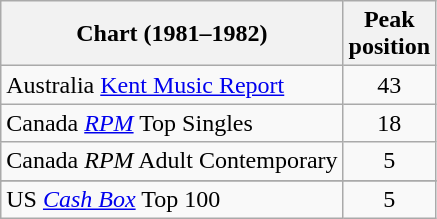<table class="wikitable sortable">
<tr>
<th>Chart (1981–1982)</th>
<th>Peak<br>position</th>
</tr>
<tr>
<td>Australia <a href='#'>Kent Music Report</a></td>
<td align="center">43</td>
</tr>
<tr>
<td>Canada <em><a href='#'>RPM</a></em> Top Singles</td>
<td align="center">18</td>
</tr>
<tr>
<td>Canada <em>RPM</em> Adult Contemporary</td>
<td align="center">5</td>
</tr>
<tr>
</tr>
<tr>
</tr>
<tr>
<td>US <a href='#'><em>Cash Box</em></a> Top 100</td>
<td align="center">5</td>
</tr>
</table>
